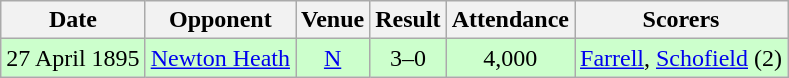<table class="wikitable" style="font-size:100%; text-align:center">
<tr>
<th>Date</th>
<th>Opponent</th>
<th>Venue</th>
<th>Result</th>
<th>Attendance</th>
<th>Scorers</th>
</tr>
<tr style="background-color: #CCFFCC;">
<td>27 April 1895</td>
<td><a href='#'>Newton Heath</a></td>
<td><a href='#'>N</a></td>
<td>3–0</td>
<td>4,000</td>
<td><a href='#'>Farrell</a>, <a href='#'>Schofield</a> (2)</td>
</tr>
</table>
